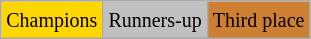<table class="wikitable">
<tr>
<td bgcolor="gold"><small>Champions</small></td>
<td bgcolor="silver"><small>Runners-up</small></td>
<td bgcolor="#CD7F32"><small>Third place</small></td>
</tr>
</table>
